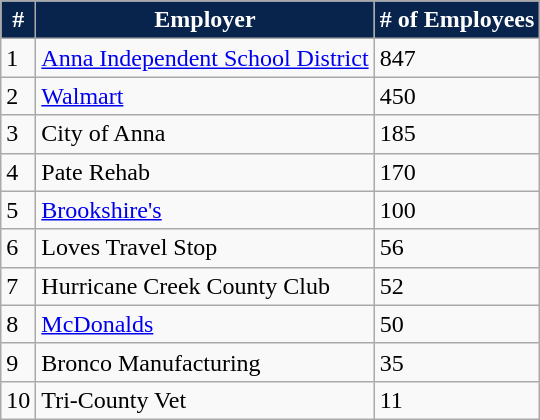<table class="wikitable">
<tr>
<th style="background: #09244c; color:#fff;">#</th>
<th style="background: #09244c; color:#fff;">Employer</th>
<th style="background: #09244c; color:#fff;"># of Employees</th>
</tr>
<tr>
<td>1</td>
<td><a href='#'>Anna Independent School District</a></td>
<td>847</td>
</tr>
<tr>
<td>2</td>
<td><a href='#'>Walmart</a></td>
<td>450</td>
</tr>
<tr>
<td>3</td>
<td>City of Anna</td>
<td>185</td>
</tr>
<tr>
<td>4</td>
<td>Pate Rehab</td>
<td>170</td>
</tr>
<tr>
<td>5</td>
<td><a href='#'>Brookshire's</a></td>
<td>100</td>
</tr>
<tr>
<td>6</td>
<td>Loves Travel Stop</td>
<td>56</td>
</tr>
<tr>
<td>7</td>
<td>Hurricane Creek County Club</td>
<td>52</td>
</tr>
<tr>
<td>8</td>
<td><a href='#'>McDonalds</a></td>
<td>50</td>
</tr>
<tr>
<td>9</td>
<td>Bronco Manufacturing</td>
<td>35</td>
</tr>
<tr>
<td>10</td>
<td>Tri-County Vet</td>
<td>11</td>
</tr>
</table>
